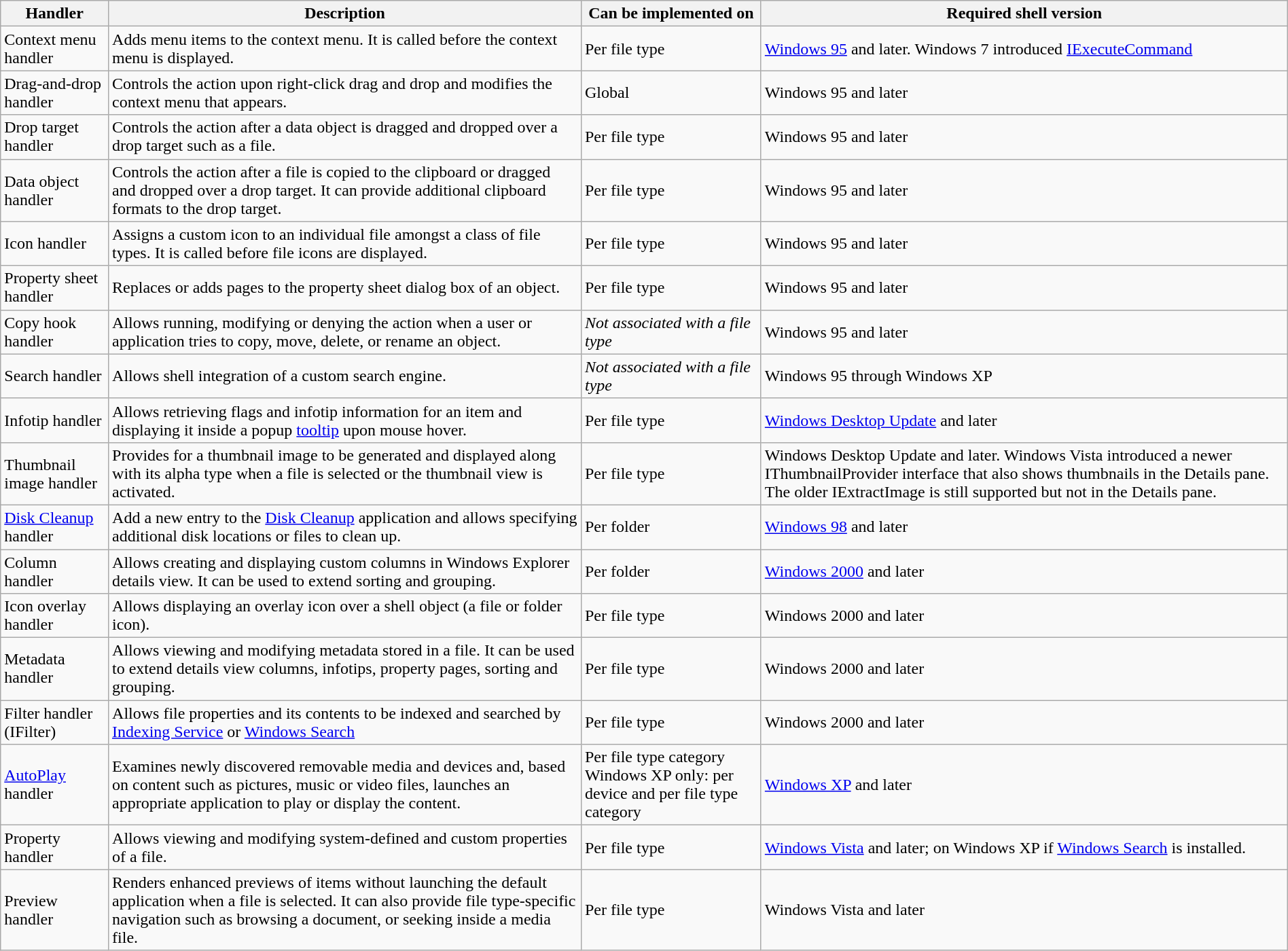<table class="wikitable" style="margin:auto;">
<tr>
<th>Handler</th>
<th>Description</th>
<th>Can be implemented on</th>
<th>Required shell version</th>
</tr>
<tr>
<td>Context menu handler</td>
<td>Adds menu items to the context menu. It is called before the context menu is displayed.</td>
<td>Per file type</td>
<td><a href='#'>Windows 95</a> and later. Windows 7 introduced <a href='#'>IExecuteCommand</a></td>
</tr>
<tr>
<td>Drag-and-drop handler</td>
<td>Controls the action upon right-click drag and drop and modifies the context menu that appears.</td>
<td>Global</td>
<td>Windows 95 and later</td>
</tr>
<tr>
<td>Drop target handler</td>
<td>Controls the action after a data object is dragged and dropped over a drop target such as a file.</td>
<td>Per file type</td>
<td>Windows 95 and later</td>
</tr>
<tr>
<td>Data object handler</td>
<td>Controls the action after a file is copied to the clipboard or dragged and dropped over a drop target. It can provide additional clipboard formats to the drop target.</td>
<td>Per file type</td>
<td>Windows 95 and later</td>
</tr>
<tr>
<td>Icon handler</td>
<td>Assigns a custom icon to an individual file amongst a class of file types. It is called before file icons are displayed.</td>
<td>Per file type</td>
<td>Windows 95 and later</td>
</tr>
<tr>
<td>Property sheet handler</td>
<td>Replaces or adds pages to the property sheet dialog box of an object.</td>
<td>Per file type</td>
<td>Windows 95 and later</td>
</tr>
<tr>
<td>Copy hook handler</td>
<td>Allows running, modifying or denying the action when a user or application tries to copy, move, delete, or rename an object.</td>
<td><em>Not associated with a file type</em></td>
<td>Windows 95 and later</td>
</tr>
<tr>
<td>Search handler</td>
<td>Allows shell integration of a custom search engine.</td>
<td><em>Not associated with a file type</em></td>
<td>Windows 95 through Windows XP</td>
</tr>
<tr>
<td>Infotip handler</td>
<td>Allows retrieving flags and infotip information for an item and displaying it inside a popup <a href='#'>tooltip</a> upon mouse hover.</td>
<td>Per file type</td>
<td><a href='#'>Windows Desktop Update</a> and later</td>
</tr>
<tr>
<td>Thumbnail image handler</td>
<td>Provides for a thumbnail image to be generated and displayed along with its alpha type when a file is selected or the thumbnail view is activated.</td>
<td>Per file type</td>
<td>Windows Desktop Update and later. Windows Vista introduced a newer IThumbnailProvider interface that also shows thumbnails in the Details pane. The older IExtractImage is still supported but not in the Details pane.</td>
</tr>
<tr>
<td><a href='#'>Disk Cleanup</a> handler</td>
<td>Add a new entry to the <a href='#'>Disk Cleanup</a> application and allows specifying additional disk locations or files to clean up.</td>
<td>Per folder</td>
<td><a href='#'>Windows 98</a> and later</td>
</tr>
<tr>
<td>Column handler</td>
<td>Allows creating and displaying custom columns in Windows Explorer details view. It can be used to extend sorting and grouping.</td>
<td>Per folder</td>
<td><a href='#'>Windows 2000</a> and later</td>
</tr>
<tr>
<td>Icon overlay handler</td>
<td>Allows displaying an overlay icon over a shell object (a file or folder icon).</td>
<td>Per file type</td>
<td>Windows 2000 and later</td>
</tr>
<tr>
<td>Metadata handler</td>
<td>Allows viewing and modifying metadata stored in a file. It can be used to extend details view columns, infotips, property pages, sorting and grouping.</td>
<td>Per file type</td>
<td>Windows 2000 and later</td>
</tr>
<tr>
<td>Filter handler (IFilter)</td>
<td>Allows file properties and its contents to be indexed and searched by <a href='#'>Indexing Service</a> or <a href='#'>Windows Search</a></td>
<td>Per file type</td>
<td>Windows 2000 and later</td>
</tr>
<tr>
<td><a href='#'>AutoPlay</a> handler</td>
<td>Examines newly discovered removable media and devices and, based on content such as pictures, music or video files, launches an appropriate application to play or display the content.</td>
<td>Per file type category<br>Windows XP only: per device and per file type category</td>
<td><a href='#'>Windows XP</a> and later</td>
</tr>
<tr>
<td>Property handler</td>
<td>Allows viewing and modifying system-defined and custom properties of a file.</td>
<td>Per file type</td>
<td><a href='#'>Windows Vista</a> and later; on Windows XP if <a href='#'>Windows Search</a> is installed.</td>
</tr>
<tr>
<td>Preview handler</td>
<td>Renders enhanced previews of items without launching the default application when a file is selected. It can also provide file type-specific navigation such as browsing a document, or seeking inside a media file.</td>
<td>Per file type</td>
<td>Windows Vista and later</td>
</tr>
</table>
